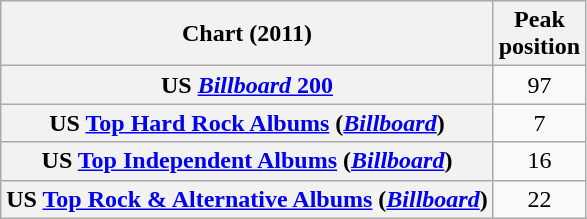<table class="wikitable sortable plainrowheaders" style="text-align:center">
<tr>
<th scope="col">Chart (2011)</th>
<th scope="col">Peak<br>position</th>
</tr>
<tr>
<th scope="row">US <a href='#'><em>Billboard</em> 200</a></th>
<td align="center">97</td>
</tr>
<tr>
<th scope="row">US <a href='#'>Top Hard Rock Albums</a> (<em><a href='#'>Billboard</a></em>)</th>
<td align="center">7</td>
</tr>
<tr>
<th scope="row">US <a href='#'>Top Independent Albums</a> (<em><a href='#'>Billboard</a></em>)</th>
<td align="center">16</td>
</tr>
<tr>
<th scope="row">US <a href='#'>Top Rock & Alternative Albums</a> (<em><a href='#'>Billboard</a></em>)</th>
<td align="center">22</td>
</tr>
</table>
